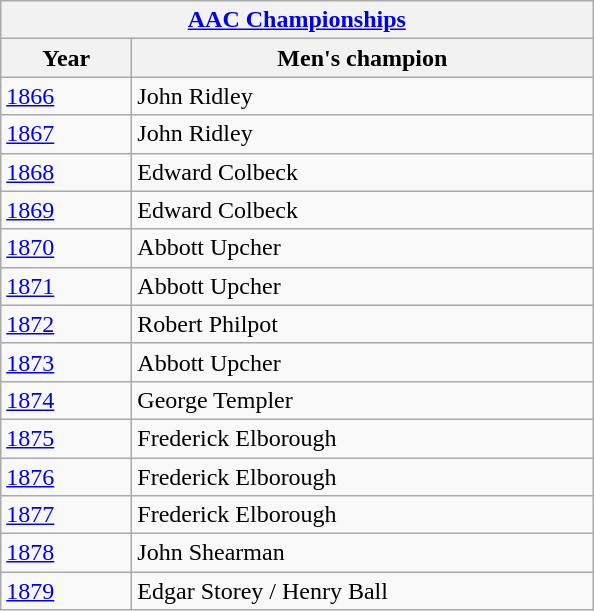<table class="wikitable">
<tr>
<th colspan="2"><a href='#'>AAC Championships</a><br></th>
</tr>
<tr>
<th width=80>Year</th>
<th width=300>Men's champion</th>
</tr>
<tr>
<td><a href='#'>1866</a></td>
<td>John Ridley</td>
</tr>
<tr>
<td><a href='#'>1867</a></td>
<td>John Ridley</td>
</tr>
<tr>
<td><a href='#'>1868</a></td>
<td>Edward Colbeck</td>
</tr>
<tr>
<td><a href='#'>1869</a></td>
<td>Edward Colbeck</td>
</tr>
<tr>
<td><a href='#'>1870</a></td>
<td>Abbott Upcher</td>
</tr>
<tr>
<td><a href='#'>1871</a></td>
<td>Abbott Upcher</td>
</tr>
<tr>
<td><a href='#'>1872</a></td>
<td>Robert Philpot</td>
</tr>
<tr>
<td><a href='#'>1873</a></td>
<td>Abbott Upcher</td>
</tr>
<tr>
<td><a href='#'>1874</a></td>
<td>George Templer</td>
</tr>
<tr>
<td><a href='#'>1875</a></td>
<td>Frederick Elborough</td>
</tr>
<tr>
<td><a href='#'>1876</a></td>
<td>Frederick Elborough</td>
</tr>
<tr>
<td><a href='#'>1877</a></td>
<td>Frederick Elborough</td>
</tr>
<tr>
<td><a href='#'>1878</a></td>
<td>John Shearman</td>
</tr>
<tr>
<td><a href='#'>1879</a></td>
<td>Edgar Storey / Henry Ball</td>
</tr>
</table>
